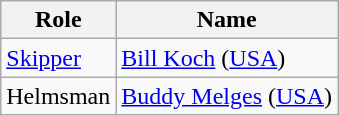<table class="wikitable">
<tr>
<th>Role</th>
<th>Name</th>
</tr>
<tr>
<td><a href='#'>Skipper</a></td>
<td><a href='#'>Bill Koch</a> (<a href='#'>USA</a>)</td>
</tr>
<tr>
<td>Helmsman</td>
<td><a href='#'>Buddy Melges</a> (<a href='#'>USA</a>)</td>
</tr>
</table>
